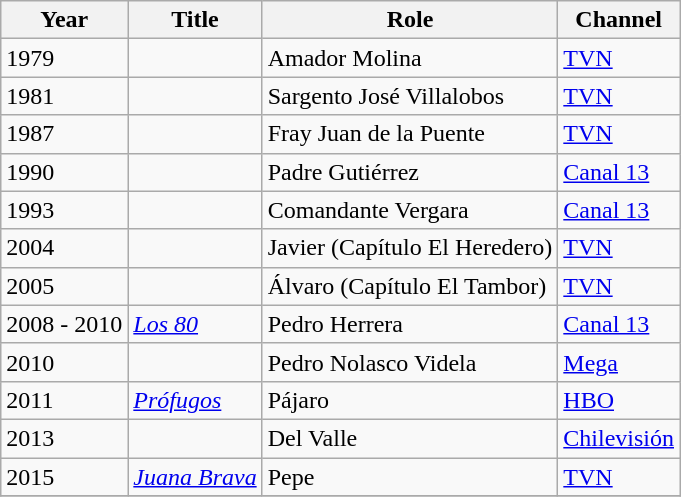<table class="wikitable">
<tr>
<th>Year</th>
<th>Title</th>
<th>Role</th>
<th>Channel</th>
</tr>
<tr>
<td>1979</td>
<td><em></em></td>
<td>Amador Molina</td>
<td><a href='#'>TVN</a></td>
</tr>
<tr>
<td>1981</td>
<td><em></em></td>
<td>Sargento José Villalobos</td>
<td><a href='#'>TVN</a></td>
</tr>
<tr>
<td>1987</td>
<td><em></em></td>
<td>Fray Juan de la Puente</td>
<td><a href='#'>TVN</a></td>
</tr>
<tr>
<td>1990</td>
<td><em></em></td>
<td>Padre Gutiérrez</td>
<td><a href='#'>Canal 13</a></td>
</tr>
<tr>
<td>1993</td>
<td><em></em></td>
<td>Comandante Vergara</td>
<td><a href='#'>Canal 13</a></td>
</tr>
<tr>
<td>2004</td>
<td><em></em></td>
<td>Javier (Capítulo El Heredero)</td>
<td><a href='#'>TVN</a></td>
</tr>
<tr>
<td>2005</td>
<td><em></em></td>
<td>Álvaro (Capítulo El Tambor)</td>
<td><a href='#'>TVN</a></td>
</tr>
<tr>
<td>2008 - 2010</td>
<td><em><a href='#'>Los 80</a></em></td>
<td>Pedro Herrera</td>
<td><a href='#'>Canal 13</a></td>
</tr>
<tr>
<td>2010</td>
<td><em></em></td>
<td>Pedro Nolasco Videla</td>
<td><a href='#'>Mega</a></td>
</tr>
<tr>
<td>2011</td>
<td><em><a href='#'>Prófugos</a></em></td>
<td>Pájaro</td>
<td><a href='#'>HBO</a></td>
</tr>
<tr>
<td>2013</td>
<td><em></em></td>
<td>Del Valle</td>
<td><a href='#'>Chilevisión</a></td>
</tr>
<tr>
<td>2015</td>
<td><em><a href='#'>Juana Brava</a></em></td>
<td>Pepe</td>
<td><a href='#'>TVN</a></td>
</tr>
<tr>
</tr>
</table>
